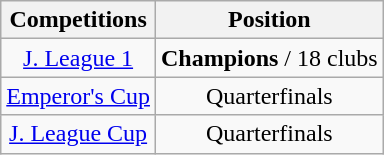<table class="wikitable" style="text-align:center;">
<tr>
<th>Competitions</th>
<th>Position</th>
</tr>
<tr>
<td><a href='#'>J. League 1</a></td>
<td><strong>Champions</strong> / 18 clubs</td>
</tr>
<tr>
<td><a href='#'>Emperor's Cup</a></td>
<td>Quarterfinals</td>
</tr>
<tr>
<td><a href='#'>J. League Cup</a></td>
<td>Quarterfinals</td>
</tr>
</table>
